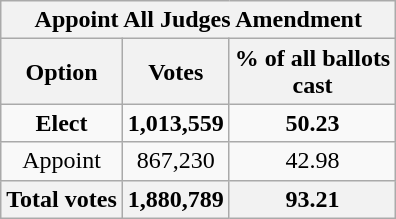<table class="wikitable">
<tr>
<th colspan=4 text align=center>Appoint All Judges Amendment</th>
</tr>
<tr>
<th>Option</th>
<th>Votes</th>
<th>% of all ballots<br>cast</th>
</tr>
<tr>
<td text align=center><strong>Elect</strong></td>
<td text align=center><strong>1,013,559</strong></td>
<td text align=center><strong>50.23</strong></td>
</tr>
<tr>
<td text align=center>Appoint</td>
<td text align=center>867,230</td>
<td text align=center>42.98</td>
</tr>
<tr>
<th text align=center>Total votes</th>
<th text align=center><strong>1,880,789</strong></th>
<th text align=center><strong>93.21</strong></th>
</tr>
</table>
